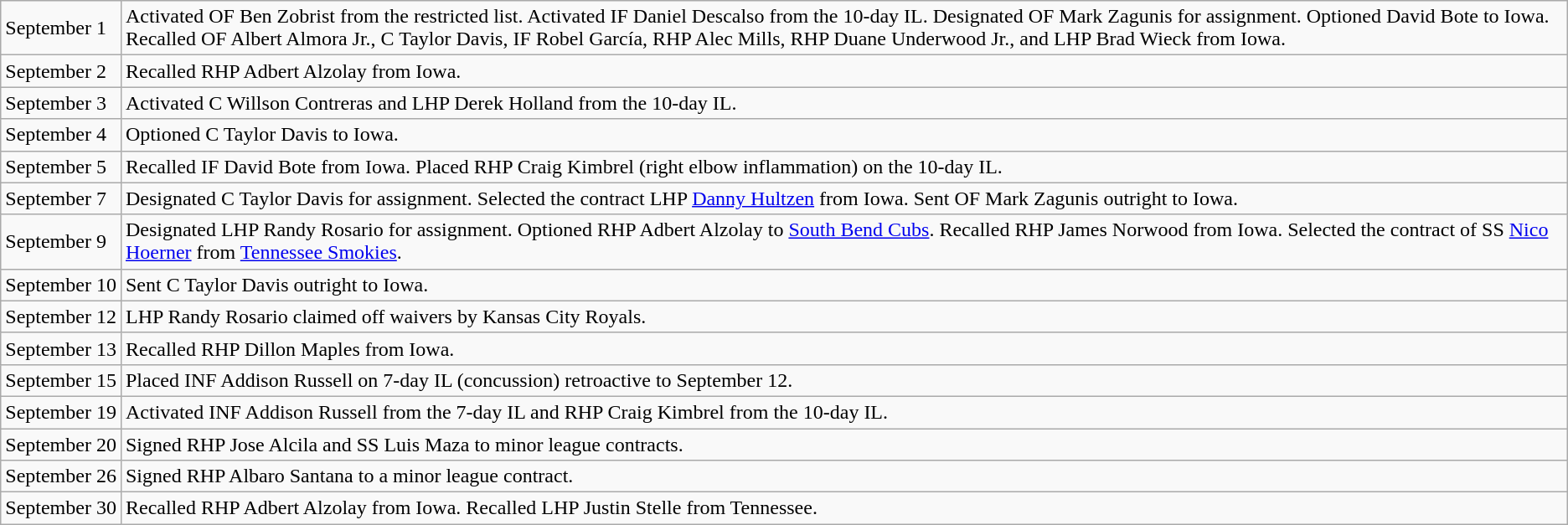<table class="wikitable">
<tr>
<td>September 1</td>
<td>Activated OF Ben Zobrist from the restricted list. Activated IF Daniel Descalso from the 10-day IL. Designated OF Mark Zagunis for assignment. Optioned David Bote to Iowa. Recalled OF Albert Almora Jr., C Taylor Davis, IF Robel García, RHP Alec Mills, RHP Duane Underwood Jr., and LHP Brad Wieck from Iowa.</td>
</tr>
<tr>
<td>September 2</td>
<td>Recalled RHP Adbert Alzolay from Iowa.</td>
</tr>
<tr>
<td>September 3</td>
<td>Activated C Willson Contreras and LHP Derek Holland from the 10-day IL.</td>
</tr>
<tr>
<td>September 4</td>
<td>Optioned C Taylor Davis to Iowa.</td>
</tr>
<tr>
<td>September 5</td>
<td>Recalled IF David Bote from Iowa. Placed RHP Craig Kimbrel (right elbow inflammation) on the 10-day IL.</td>
</tr>
<tr>
<td>September 7</td>
<td>Designated C Taylor Davis for assignment. Selected the contract LHP <a href='#'>Danny Hultzen</a> from Iowa. Sent OF Mark Zagunis outright to Iowa.</td>
</tr>
<tr>
<td>September 9</td>
<td>Designated LHP Randy Rosario for assignment. Optioned RHP Adbert Alzolay to <a href='#'>South Bend Cubs</a>. Recalled RHP James Norwood from Iowa. Selected the contract of SS <a href='#'>Nico Hoerner</a> from <a href='#'>Tennessee Smokies</a>.</td>
</tr>
<tr>
<td>September 10</td>
<td>Sent C Taylor Davis outright to Iowa.</td>
</tr>
<tr>
<td>September 12</td>
<td>LHP Randy Rosario claimed off waivers by Kansas City Royals.</td>
</tr>
<tr>
<td>September 13</td>
<td>Recalled RHP Dillon Maples from Iowa.</td>
</tr>
<tr>
<td>September 15</td>
<td>Placed INF Addison Russell on 7-day IL (concussion) retroactive to September 12.</td>
</tr>
<tr>
<td>September 19</td>
<td>Activated INF Addison Russell from the 7-day IL and RHP Craig Kimbrel from the 10-day IL.</td>
</tr>
<tr>
<td>September 20</td>
<td>Signed RHP Jose Alcila and SS Luis Maza to minor league contracts.</td>
</tr>
<tr>
<td>September 26</td>
<td>Signed RHP Albaro Santana to a minor league contract.</td>
</tr>
<tr>
<td>September 30</td>
<td>Recalled RHP Adbert Alzolay from Iowa. Recalled LHP Justin Stelle from Tennessee.</td>
</tr>
</table>
